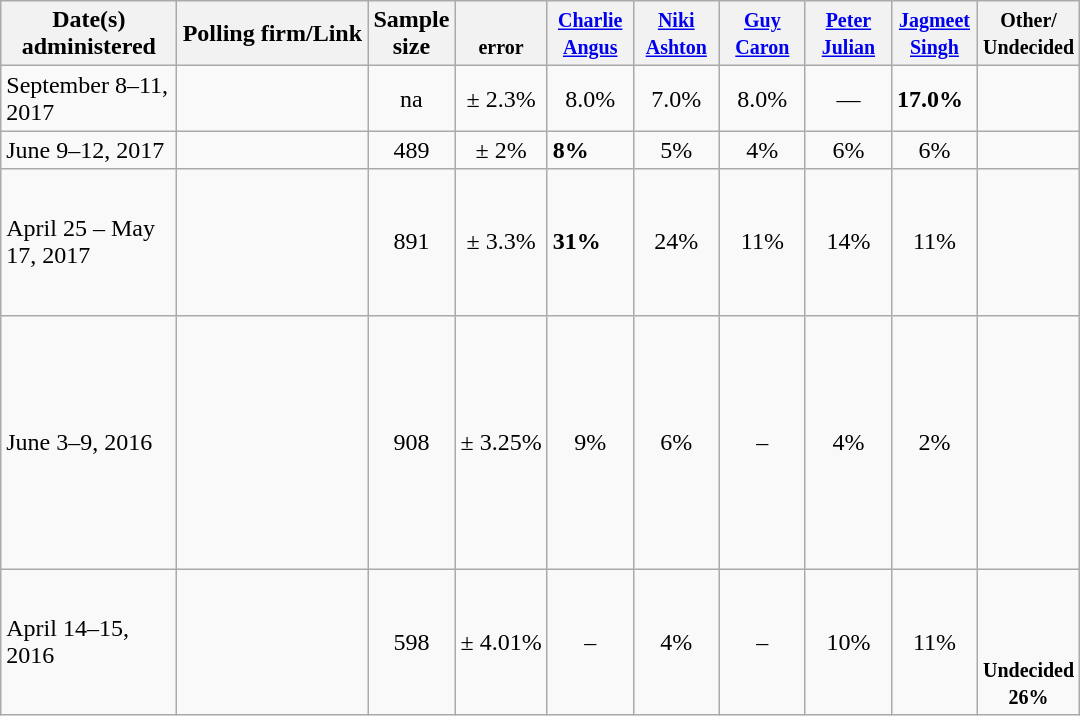<table class="wikitable sortable">
<tr>
<th scope="col" style="width:110px">Date(s)<br>administered</th>
<th scope="col" style="width:120px">Polling firm/Link</th>
<th scope="col" class=small>Sample<br>size</th>
<th scope="col"><small><br>error</small></th>
<th scope="col" style="width:50px;"><small><a href='#'>Charlie<br> Angus</a></small></th>
<th scope="col" style="width:50px;"><small><a href='#'>Niki<br>Ashton</a></small></th>
<th scope="col" style="width:50px;"><small><a href='#'>Guy<br>Caron</a></small></th>
<th scope="col" style="width:50px;"><small><a href='#'>Peter<br>Julian</a></small></th>
<th scope="col" style="width:50px;"><small><a href='#'>Jagmeet<br>Singh</a></small></th>
<th scope="col" style="width:40px;"><small>Other/<br>Undecided</small></th>
</tr>
<tr>
<td>September 8–11, 2017</td>
<td></td>
<td align=center>na</td>
<td align=center>± 2.3%</td>
<td align=center>8.0%</td>
<td align=center>7.0%</td>
<td align=center>8.0%</td>
<td align=center>—</td>
<td><strong>17.0%</strong></td>
<td align=center><small><span></span></small></td>
</tr>
<tr>
<td>June 9–12, 2017</td>
<td></td>
<td align=center>489</td>
<td align=center>± 2%</td>
<td><strong>8%</strong></td>
<td align=center>5%</td>
<td align=center>4%</td>
<td align=center>6%</td>
<td align=center>6%</td>
<td align=center><small><span></span><br><span></span></small></td>
</tr>
<tr>
<td>April 25 – May 17, 2017</td>
<td></td>
<td align=center>891</td>
<td align=center>± 3.3%</td>
<td><strong>31%</strong></td>
<td align=center>24%</td>
<td align=center>11%</td>
<td align=center>14%</td>
<td align=center>11%</td>
<td align=center><small><br><br><br><br><br></small></td>
</tr>
<tr>
<td>June 3–9, 2016</td>
<td></td>
<td align=center>908</td>
<td align=center>± 3.25%</td>
<td align=center>9%</td>
<td align=center>6%</td>
<td align=center>–</td>
<td align=center>4%</td>
<td align=center>2%</td>
<td align=center><small><span></span><br><br><br><br><br><br><br><br><br></small></td>
</tr>
<tr>
<td>April 14–15, 2016</td>
<td></td>
<td align=center>598</td>
<td align=center>± 4.01%</td>
<td align=center>–</td>
<td align=center>4%</td>
<td align=center>–</td>
<td align=center>10%</td>
<td align=center>11%</td>
<td align=center><small><span></span><br><br><br><span><strong>Undecided 26%</strong></span><br><span></span></small></td>
</tr>
</table>
